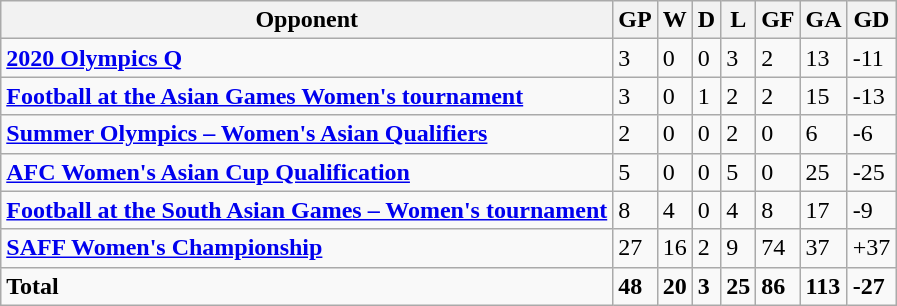<table class="wikitable sortable">
<tr>
<th>Opponent</th>
<th>GP</th>
<th>W</th>
<th>D</th>
<th>L</th>
<th>GF</th>
<th>GA</th>
<th>GD</th>
</tr>
<tr>
<td align=><strong><a href='#'>2020 Olympics Q</a></strong></td>
<td>3</td>
<td>0</td>
<td>0</td>
<td>3</td>
<td>2</td>
<td>13</td>
<td>-11</td>
</tr>
<tr>
<td align="left"><strong><a href='#'>Football at the Asian Games Women's tournament</a></strong></td>
<td>3</td>
<td>0</td>
<td>1</td>
<td>2</td>
<td>2</td>
<td>15</td>
<td>-13</td>
</tr>
<tr>
<td align="left"><strong><a href='#'>Summer Olympics – Women's Asian Qualifiers</a></strong></td>
<td>2</td>
<td>0</td>
<td>0</td>
<td>2</td>
<td>0</td>
<td>6</td>
<td>-6</td>
</tr>
<tr>
<td align="left"><strong><a href='#'>AFC Women's Asian Cup Qualification</a></strong></td>
<td>5</td>
<td>0</td>
<td>0</td>
<td>5</td>
<td>0</td>
<td>25</td>
<td>-25</td>
</tr>
<tr>
<td align="left"><strong><a href='#'>Football at the South Asian Games – Women's tournament</a></strong></td>
<td>8</td>
<td>4</td>
<td>0</td>
<td>4</td>
<td>8</td>
<td>17</td>
<td>-9</td>
</tr>
<tr>
<td align="left"><strong><a href='#'>SAFF Women's Championship</a></strong></td>
<td>27</td>
<td>16</td>
<td>2</td>
<td>9</td>
<td>74</td>
<td>37</td>
<td>+37</td>
</tr>
<tr class="sortbottom">
<td align="left"><strong>Total</strong></td>
<td><strong>48</strong></td>
<td><strong>20</strong></td>
<td><strong>3</strong></td>
<td><strong>25</strong></td>
<td><strong>86</strong></td>
<td><strong>113</strong></td>
<td><strong>-27</strong></td>
</tr>
</table>
